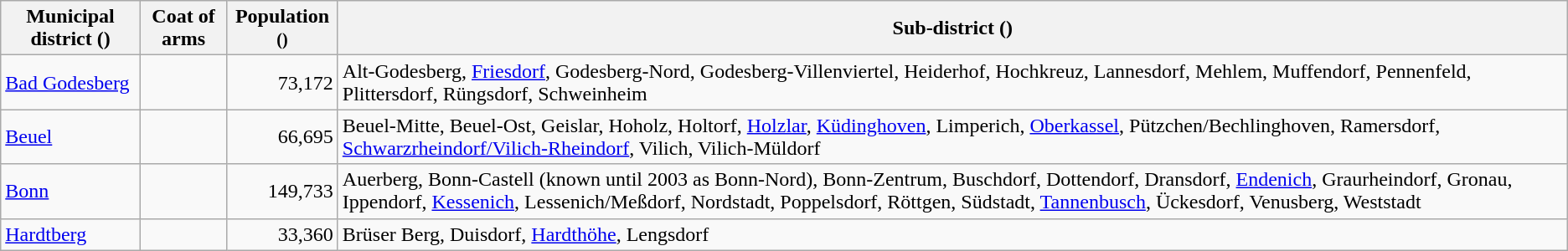<table class="wikitable zebra">
<tr>
<th>Municipal district ()</th>
<th>Coat of arms</th>
<th>Population <small>()</small></th>
<th>Sub-district ()</th>
</tr>
<tr>
<td><a href='#'>Bad Godesberg</a></td>
<td align="center"></td>
<td align="right">73,172</td>
<td>Alt-Godesberg, <a href='#'>Friesdorf</a>, Godesberg-Nord, Godesberg-Villenviertel, Heiderhof, Hochkreuz, Lannesdorf, Mehlem, Muffendorf, Pennenfeld, Plittersdorf, Rüngsdorf, Schweinheim</td>
</tr>
<tr>
<td><a href='#'>Beuel</a></td>
<td align="center"></td>
<td align="right">66,695</td>
<td>Beuel-Mitte, Beuel-Ost, Geislar, Hoholz, Holtorf, <a href='#'>Holzlar</a>, <a href='#'>Küdinghoven</a>, Limperich, <a href='#'>Oberkassel</a>, Pützchen/Bechlinghoven, Ramersdorf, <a href='#'>Schwarzrheindorf/Vilich-Rheindorf</a>, Vilich, Vilich-Müldorf</td>
</tr>
<tr>
<td><a href='#'>Bonn</a></td>
<td align="center"></td>
<td align="right">149,733</td>
<td>Auerberg, Bonn-Castell (known until 2003 as Bonn-Nord), Bonn-Zentrum, Buschdorf, Dottendorf, Dransdorf, <a href='#'>Endenich</a>, Graurheindorf, Gronau, Ippendorf, <a href='#'>Kessenich</a>, Lessenich/Meßdorf, Nordstadt, Poppelsdorf, Röttgen, Südstadt, <a href='#'>Tannenbusch</a>, Ückesdorf, Venusberg, Weststadt</td>
</tr>
<tr>
<td><a href='#'>Hardtberg</a></td>
<td align="center"></td>
<td align="right">33,360</td>
<td>Brüser Berg, Duisdorf, <a href='#'>Hardthöhe</a>, Lengsdorf</td>
</tr>
</table>
